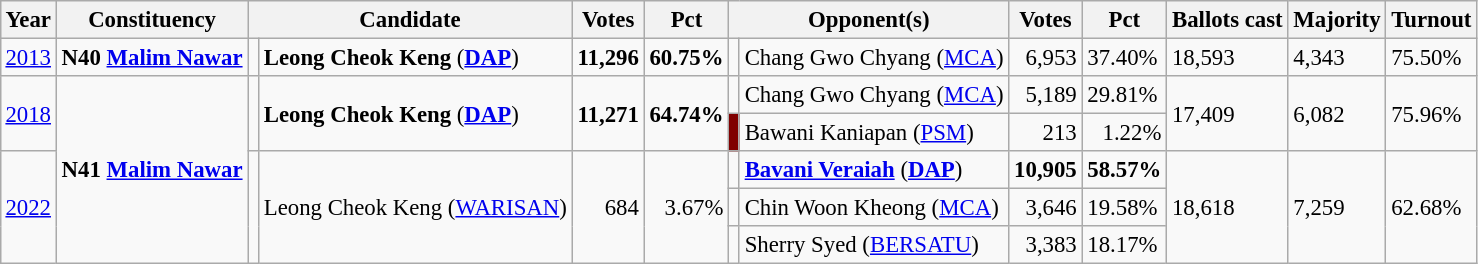<table class="wikitable" style="margin:0.5em ; font-size:95%">
<tr>
<th>Year</th>
<th>Constituency</th>
<th colspan="2">Candidate</th>
<th>Votes</th>
<th>Pct</th>
<th colspan="2">Opponent(s)</th>
<th>Votes</th>
<th>Pct</th>
<th>Ballots cast</th>
<th>Majority</th>
<th>Turnout</th>
</tr>
<tr>
<td><a href='#'>2013</a></td>
<td><strong>N40 <a href='#'>Malim Nawar</a></strong></td>
<td></td>
<td><strong>Leong Cheok Keng</strong> (<a href='#'><strong>DAP</strong></a>)</td>
<td align=right><strong>11,296</strong></td>
<td><strong>60.75%</strong></td>
<td></td>
<td>Chang Gwo Chyang (<a href='#'>MCA</a>)</td>
<td align=right>6,953</td>
<td>37.40%</td>
<td>18,593</td>
<td>4,343</td>
<td>75.50%</td>
</tr>
<tr>
<td rowspan="2"><a href='#'>2018</a></td>
<td rowspan=5><strong>N41 <a href='#'>Malim Nawar</a></strong></td>
<td rowspan="2" ></td>
<td rowspan="2"><strong>Leong Cheok Keng</strong> (<a href='#'><strong>DAP</strong></a>)</td>
<td rowspan="2" align=right><strong>11,271</strong></td>
<td rowspan="2"><strong>64.74%</strong></td>
<td></td>
<td>Chang Gwo Chyang (<a href='#'>MCA</a>)</td>
<td align=right>5,189</td>
<td>29.81%</td>
<td rowspan="2">17,409</td>
<td rowspan="2">6,082</td>
<td rowspan="2">75.96%</td>
</tr>
<tr>
<td bgcolor = maroon></td>
<td>Bawani Kaniapan (<a href='#'>PSM</a>)</td>
<td align=right>213</td>
<td align=right>1.22%</td>
</tr>
<tr>
<td rowspan="3"><a href='#'>2022</a></td>
<td rowspan="3" ></td>
<td rowspan="3">Leong Cheok Keng (<a href='#'>WARISAN</a>)</td>
<td rowspan="3" align=right>684</td>
<td rowspan="3" align=right>3.67%</td>
<td></td>
<td><strong><a href='#'>Bavani Veraiah</a></strong> (<a href='#'><strong>DAP</strong></a>)</td>
<td align=right><strong>10,905</strong></td>
<td><strong>58.57%</strong></td>
<td rowspan="3">18,618</td>
<td rowspan="3">7,259</td>
<td rowspan="3">62.68%</td>
</tr>
<tr>
<td></td>
<td>Chin Woon Kheong (<a href='#'>MCA</a>)</td>
<td align=right>3,646</td>
<td>19.58%</td>
</tr>
<tr>
<td></td>
<td>Sherry Syed (<a href='#'>BERSATU</a>)</td>
<td align=right>3,383</td>
<td>18.17%</td>
</tr>
</table>
